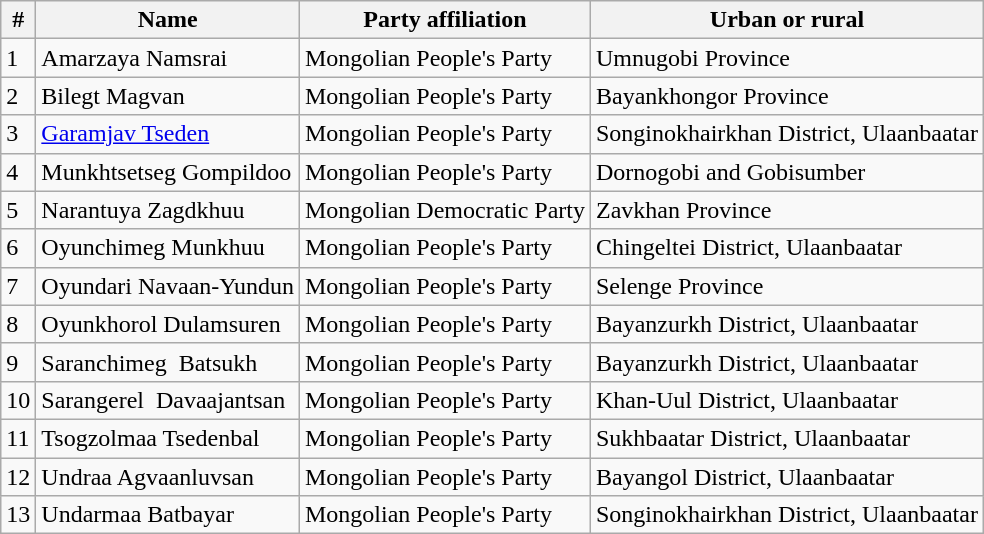<table class="wikitable">
<tr>
<th>#</th>
<th>Name</th>
<th>Party affiliation</th>
<th>Urban or rural</th>
</tr>
<tr>
<td>1</td>
<td>Amarzaya Namsrai</td>
<td>Mongolian People's Party</td>
<td>Umnugobi Province</td>
</tr>
<tr>
<td>2</td>
<td>Bilegt Magvan</td>
<td>Mongolian People's Party</td>
<td>Bayankhongor Province</td>
</tr>
<tr>
<td>3</td>
<td><a href='#'>Garamjav Tseden</a></td>
<td>Mongolian People's Party</td>
<td>Songinokhairkhan District, Ulaanbaatar</td>
</tr>
<tr>
<td>4</td>
<td>Munkhtsetseg Gompildoo</td>
<td>Mongolian People's Party</td>
<td>Dornogobi and Gobisumber</td>
</tr>
<tr>
<td>5</td>
<td>Narantuya Zagdkhuu</td>
<td>Mongolian Democratic Party</td>
<td>Zavkhan Province</td>
</tr>
<tr>
<td>6</td>
<td>Oyunchimeg Munkhuu</td>
<td>Mongolian People's Party</td>
<td>Chingeltei District, Ulaanbaatar</td>
</tr>
<tr>
<td>7</td>
<td>Oyundari Navaan-Yundun</td>
<td>Mongolian People's Party</td>
<td>Selenge Province</td>
</tr>
<tr>
<td>8</td>
<td>Oyunkhorol Dulamsuren</td>
<td>Mongolian People's Party</td>
<td>Bayanzurkh District, Ulaanbaatar</td>
</tr>
<tr>
<td>9</td>
<td>Saranchimeg  Batsukh</td>
<td>Mongolian People's Party</td>
<td>Bayanzurkh District, Ulaanbaatar</td>
</tr>
<tr>
<td>10</td>
<td>Sarangerel  Davaajantsan</td>
<td>Mongolian People's Party</td>
<td>Khan-Uul District, Ulaanbaatar</td>
</tr>
<tr>
<td>11</td>
<td>Tsogzolmaa Tsedenbal</td>
<td>Mongolian People's Party</td>
<td>Sukhbaatar District, Ulaanbaatar</td>
</tr>
<tr>
<td>12</td>
<td>Undraa Agvaanluvsan</td>
<td>Mongolian People's Party</td>
<td>Bayangol District, Ulaanbaatar</td>
</tr>
<tr>
<td>13</td>
<td>Undarmaa Batbayar</td>
<td>Mongolian People's Party</td>
<td>Songinokhairkhan District, Ulaanbaatar</td>
</tr>
</table>
